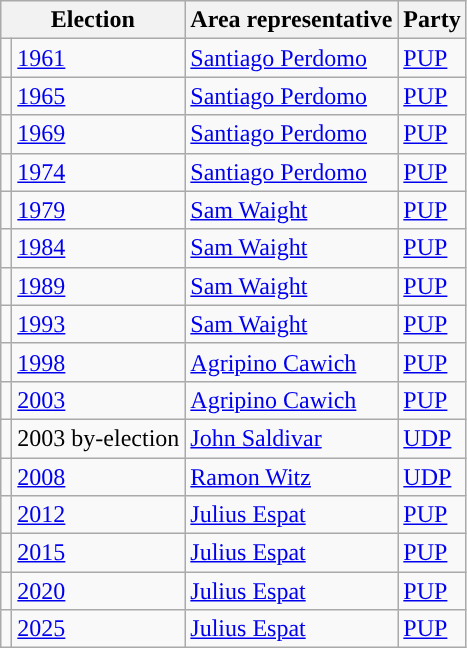<table class="wikitable">
<tr>
<th colspan="2">Election</th>
<th>Area representative</th>
<th>Party</th>
</tr>
<tr>
<td style="background-color: "></td>
<td><a href='#'>1961</a></td>
<td><a href='#'>Santiago Perdomo</a></td>
<td><a href='#'>PUP</a></td>
</tr>
<tr>
<td style="background-color: "></td>
<td><a href='#'>1965</a></td>
<td><a href='#'>Santiago Perdomo</a></td>
<td><a href='#'>PUP</a></td>
</tr>
<tr>
<td style="background-color: "></td>
<td><a href='#'>1969</a></td>
<td><a href='#'>Santiago Perdomo</a></td>
<td><a href='#'>PUP</a></td>
</tr>
<tr>
<td style="background-color: "></td>
<td><a href='#'>1974</a></td>
<td><a href='#'>Santiago Perdomo</a></td>
<td><a href='#'>PUP</a></td>
</tr>
<tr>
<td style="background-color: "></td>
<td><a href='#'>1979</a></td>
<td><a href='#'>Sam Waight</a></td>
<td><a href='#'>PUP</a></td>
</tr>
<tr>
<td style="background-color: "></td>
<td><a href='#'>1984</a></td>
<td><a href='#'>Sam Waight</a></td>
<td><a href='#'>PUP</a></td>
</tr>
<tr>
<td style="background-color: "></td>
<td><a href='#'>1989</a></td>
<td><a href='#'>Sam Waight</a></td>
<td><a href='#'>PUP</a></td>
</tr>
<tr>
<td style="background-color: "></td>
<td><a href='#'>1993</a></td>
<td><a href='#'>Sam Waight</a></td>
<td><a href='#'>PUP</a></td>
</tr>
<tr>
<td style="background-color: "></td>
<td><a href='#'>1998</a></td>
<td><a href='#'>Agripino Cawich</a></td>
<td><a href='#'>PUP</a></td>
</tr>
<tr>
<td style="background-color: "></td>
<td><a href='#'>2003</a></td>
<td><a href='#'>Agripino Cawich</a></td>
<td><a href='#'>PUP</a></td>
</tr>
<tr>
<td style="background-color: "></td>
<td>2003 by-election</td>
<td><a href='#'>John Saldivar</a></td>
<td><a href='#'>UDP</a></td>
</tr>
<tr>
<td style="background-color: "></td>
<td><a href='#'>2008</a></td>
<td><a href='#'>Ramon Witz</a></td>
<td><a href='#'>UDP</a></td>
</tr>
<tr>
<td style="background-color: "></td>
<td><a href='#'>2012</a></td>
<td><a href='#'>Julius Espat</a></td>
<td><a href='#'>PUP</a></td>
</tr>
<tr>
<td style="background-color: "></td>
<td><a href='#'>2015</a></td>
<td><a href='#'>Julius Espat</a></td>
<td><a href='#'>PUP</a></td>
</tr>
<tr>
<td style="background-color: "></td>
<td><a href='#'>2020</a></td>
<td><a href='#'>Julius Espat</a></td>
<td><a href='#'>PUP</a></td>
</tr>
<tr>
<td style="background-color: "></td>
<td><a href='#'>2025</a></td>
<td><a href='#'>Julius Espat</a></td>
<td><a href='#'>PUP</a></td>
</tr>
</table>
